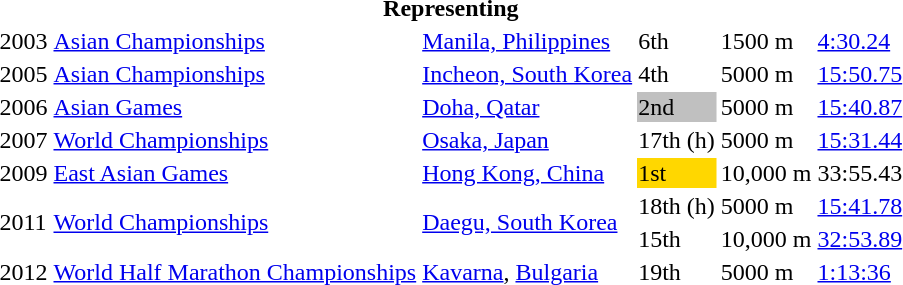<table>
<tr>
<th colspan="6">Representing </th>
</tr>
<tr>
<td>2003</td>
<td><a href='#'>Asian Championships</a></td>
<td><a href='#'>Manila, Philippines</a></td>
<td>6th</td>
<td>1500 m</td>
<td><a href='#'>4:30.24</a></td>
</tr>
<tr>
<td>2005</td>
<td><a href='#'>Asian Championships</a></td>
<td><a href='#'>Incheon, South Korea</a></td>
<td>4th</td>
<td>5000 m</td>
<td><a href='#'>15:50.75</a></td>
</tr>
<tr>
<td>2006</td>
<td><a href='#'>Asian Games</a></td>
<td><a href='#'>Doha, Qatar</a></td>
<td bgcolor=silver>2nd</td>
<td>5000 m</td>
<td><a href='#'>15:40.87</a></td>
</tr>
<tr>
<td>2007</td>
<td><a href='#'>World Championships</a></td>
<td><a href='#'>Osaka, Japan</a></td>
<td>17th (h)</td>
<td>5000 m</td>
<td><a href='#'>15:31.44</a></td>
</tr>
<tr>
<td>2009</td>
<td><a href='#'>East Asian Games</a></td>
<td><a href='#'>Hong Kong, China</a></td>
<td bgcolor=gold>1st</td>
<td>10,000 m</td>
<td>33:55.43</td>
</tr>
<tr>
<td rowspan=2>2011</td>
<td rowspan=2><a href='#'>World Championships</a></td>
<td rowspan=2><a href='#'>Daegu, South Korea</a></td>
<td>18th (h)</td>
<td>5000 m</td>
<td><a href='#'>15:41.78</a></td>
</tr>
<tr>
<td>15th</td>
<td>10,000 m</td>
<td><a href='#'>32:53.89</a></td>
</tr>
<tr>
<td>2012</td>
<td><a href='#'>World Half Marathon Championships</a></td>
<td><a href='#'>Kavarna</a>, <a href='#'>Bulgaria</a></td>
<td>19th</td>
<td>5000 m</td>
<td><a href='#'>1:13:36</a></td>
</tr>
</table>
